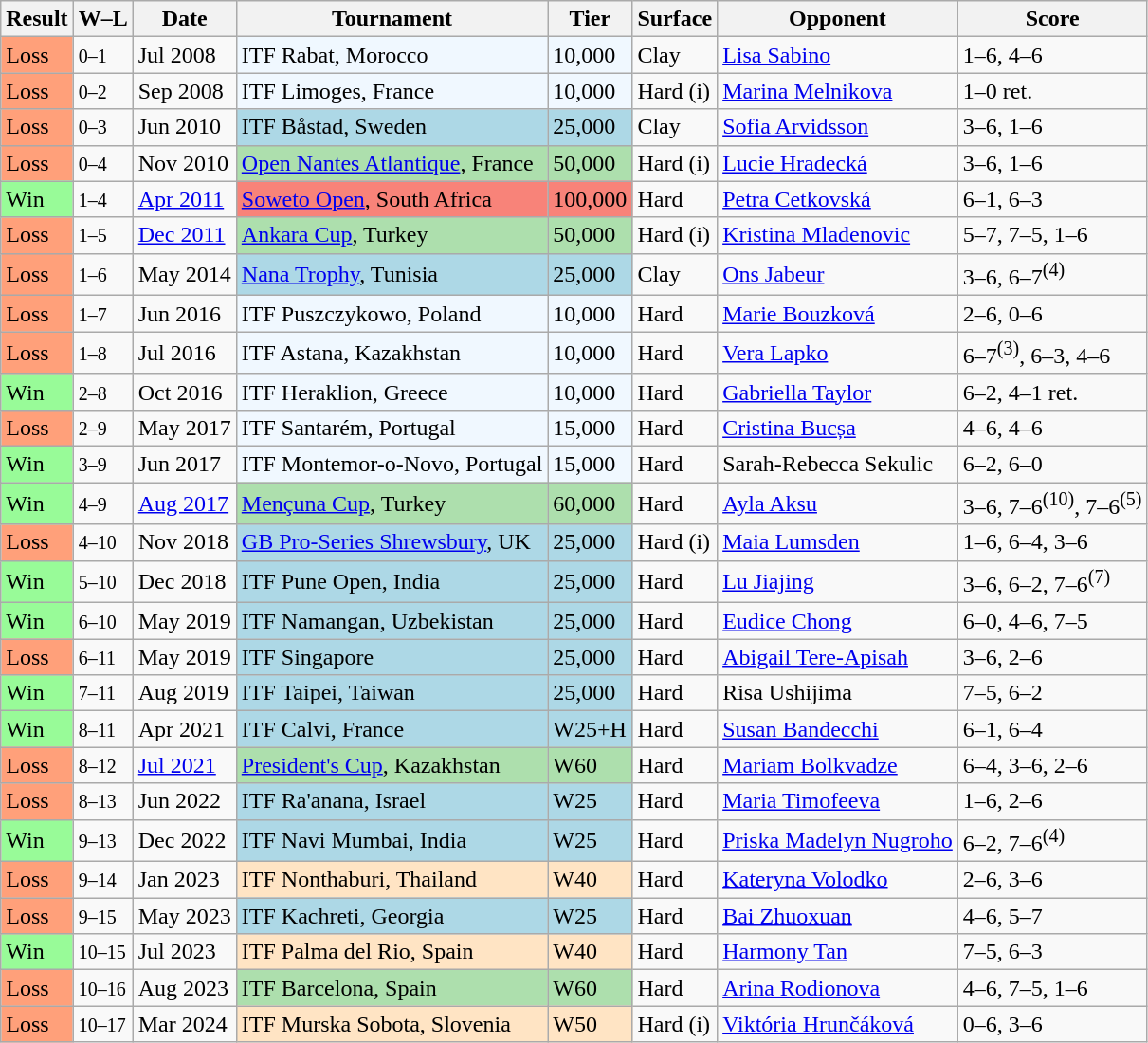<table class="sortable wikitable">
<tr>
<th>Result</th>
<th class="unsortable">W–L</th>
<th>Date</th>
<th>Tournament</th>
<th>Tier</th>
<th>Surface</th>
<th>Opponent</th>
<th class="unsortable">Score</th>
</tr>
<tr>
<td style="background:#ffa07a;">Loss</td>
<td><small>0–1</small></td>
<td>Jul 2008</td>
<td style="background:#f0f8ff;">ITF Rabat, Morocco</td>
<td style="background:#f0f8ff;">10,000</td>
<td>Clay</td>
<td> <a href='#'>Lisa Sabino</a></td>
<td>1–6, 4–6</td>
</tr>
<tr>
<td style="background:#ffa07a;">Loss</td>
<td><small>0–2</small></td>
<td>Sep 2008</td>
<td style="background:#f0f8ff;">ITF Limoges, France</td>
<td style="background:#f0f8ff;">10,000</td>
<td>Hard (i)</td>
<td> <a href='#'>Marina Melnikova</a></td>
<td>1–0 ret.</td>
</tr>
<tr>
<td style="background:#ffa07a;">Loss</td>
<td><small>0–3</small></td>
<td>Jun 2010</td>
<td style="background:lightblue;">ITF Båstad, Sweden</td>
<td style="background:lightblue;">25,000</td>
<td>Clay</td>
<td> <a href='#'>Sofia Arvidsson</a></td>
<td>3–6, 1–6</td>
</tr>
<tr>
<td style="background:#ffa07a;">Loss</td>
<td><small>0–4</small></td>
<td>Nov 2010</td>
<td style="background:#addfad;"><a href='#'>Open Nantes Atlantique</a>, France</td>
<td style="background:#addfad;">50,000</td>
<td>Hard (i)</td>
<td> <a href='#'>Lucie Hradecká</a></td>
<td>3–6, 1–6</td>
</tr>
<tr>
<td style="background:#98fb98;">Win</td>
<td><small>1–4</small></td>
<td><a href='#'>Apr 2011</a></td>
<td style="background:#f88379;"><a href='#'>Soweto Open</a>, South Africa</td>
<td style="background:#f88379;">100,000</td>
<td>Hard</td>
<td> <a href='#'>Petra Cetkovská</a></td>
<td>6–1, 6–3</td>
</tr>
<tr>
<td style="background:#ffa07a;">Loss</td>
<td><small>1–5</small></td>
<td><a href='#'>Dec 2011</a></td>
<td style="background:#addfad;"><a href='#'>Ankara Cup</a>, Turkey</td>
<td style="background:#addfad;">50,000</td>
<td>Hard (i)</td>
<td> <a href='#'>Kristina Mladenovic</a></td>
<td>5–7, 7–5, 1–6</td>
</tr>
<tr>
<td style="background:#ffa07a;">Loss</td>
<td><small>1–6</small></td>
<td>May 2014</td>
<td style="background:lightblue;"><a href='#'>Nana Trophy</a>, Tunisia</td>
<td style="background:lightblue;">25,000</td>
<td>Clay</td>
<td> <a href='#'>Ons Jabeur</a></td>
<td>3–6, 6–7<sup>(4)</sup></td>
</tr>
<tr>
<td style="background:#ffa07a;">Loss</td>
<td><small>1–7</small></td>
<td>Jun 2016</td>
<td style="background:#f0f8ff;">ITF Puszczykowo, Poland</td>
<td style="background:#f0f8ff;">10,000</td>
<td>Hard</td>
<td> <a href='#'>Marie Bouzková</a></td>
<td>2–6, 0–6</td>
</tr>
<tr>
<td style="background:#ffa07a;">Loss</td>
<td><small>1–8</small></td>
<td>Jul 2016</td>
<td style="background:#f0f8ff;">ITF Astana, Kazakhstan</td>
<td style="background:#f0f8ff;">10,000</td>
<td>Hard</td>
<td> <a href='#'>Vera Lapko</a></td>
<td>6–7<sup>(3)</sup>, 6–3, 4–6</td>
</tr>
<tr>
<td style="background:#98fb98;">Win</td>
<td><small>2–8</small></td>
<td>Oct 2016</td>
<td style="background:#f0f8ff;">ITF Heraklion, Greece</td>
<td style="background:#f0f8ff;">10,000</td>
<td>Hard</td>
<td> <a href='#'>Gabriella Taylor</a></td>
<td>6–2, 4–1 ret.</td>
</tr>
<tr>
<td style="background:#ffa07a;">Loss</td>
<td><small>2–9</small></td>
<td>May 2017</td>
<td style="background:#f0f8ff;">ITF Santarém, Portugal</td>
<td style="background:#f0f8ff;">15,000</td>
<td>Hard</td>
<td> <a href='#'>Cristina Bucșa</a></td>
<td>4–6, 4–6</td>
</tr>
<tr>
<td style="background:#98fb98;">Win</td>
<td><small>3–9</small></td>
<td>Jun 2017</td>
<td style="background:#f0f8ff;">ITF Montemor-o-Novo, Portugal</td>
<td style="background:#f0f8ff;">15,000</td>
<td>Hard</td>
<td> Sarah-Rebecca Sekulic</td>
<td>6–2, 6–0</td>
</tr>
<tr>
<td style="background:#98fb98;">Win</td>
<td><small>4–9</small></td>
<td><a href='#'>Aug 2017</a></td>
<td style="background:#addfad;"><a href='#'>Mençuna Cup</a>, Turkey</td>
<td style="background:#addfad;">60,000</td>
<td>Hard</td>
<td> <a href='#'>Ayla Aksu</a></td>
<td>3–6, 7–6<sup>(10)</sup>, 7–6<sup>(5)</sup></td>
</tr>
<tr>
<td style="background:#ffa07a;">Loss</td>
<td><small>4–10</small></td>
<td>Nov 2018</td>
<td style="background:lightblue;"><a href='#'>GB Pro-Series Shrewsbury</a>, UK</td>
<td style="background:lightblue;">25,000</td>
<td>Hard (i)</td>
<td> <a href='#'>Maia Lumsden</a></td>
<td>1–6, 6–4, 3–6</td>
</tr>
<tr>
<td style="background:#98fb98;">Win</td>
<td><small>5–10</small></td>
<td>Dec 2018</td>
<td style="background:lightblue;">ITF Pune Open, India</td>
<td style="background:lightblue;">25,000</td>
<td>Hard</td>
<td> <a href='#'>Lu Jiajing</a></td>
<td>3–6, 6–2, 7–6<sup>(7)</sup></td>
</tr>
<tr>
<td style="background:#98fb98;">Win</td>
<td><small>6–10</small></td>
<td>May 2019</td>
<td style="background:lightblue;">ITF Namangan, Uzbekistan</td>
<td style="background:lightblue;">25,000</td>
<td>Hard</td>
<td> <a href='#'>Eudice Chong</a></td>
<td>6–0, 4–6, 7–5</td>
</tr>
<tr>
<td style="background:#ffa07a;">Loss</td>
<td><small>6–11</small></td>
<td>May 2019</td>
<td style="background:lightblue;">ITF Singapore</td>
<td style="background:lightblue;">25,000</td>
<td>Hard</td>
<td> <a href='#'>Abigail Tere-Apisah</a></td>
<td>3–6, 2–6</td>
</tr>
<tr>
<td style="background:#98fb98;">Win</td>
<td><small>7–11</small></td>
<td>Aug 2019</td>
<td style="background:lightblue;">ITF Taipei, Taiwan</td>
<td style="background:lightblue;">25,000</td>
<td>Hard</td>
<td> Risa Ushijima</td>
<td>7–5, 6–2</td>
</tr>
<tr>
<td style="background:#98fb98;">Win</td>
<td><small>8–11</small></td>
<td>Apr 2021</td>
<td style="background:lightblue;">ITF Calvi, France</td>
<td style="background:lightblue;">W25+H</td>
<td>Hard</td>
<td> <a href='#'>Susan Bandecchi</a></td>
<td>6–1, 6–4</td>
</tr>
<tr>
<td style="background:#ffa07a;">Loss</td>
<td><small>8–12</small></td>
<td><a href='#'>Jul 2021</a></td>
<td style="background:#addfad;"><a href='#'>President's Cup</a>, Kazakhstan</td>
<td style="background:#addfad;">W60</td>
<td>Hard</td>
<td> <a href='#'>Mariam Bolkvadze</a></td>
<td>6–4, 3–6, 2–6</td>
</tr>
<tr>
<td style="background:#ffa07a;">Loss</td>
<td><small>8–13</small></td>
<td>Jun 2022</td>
<td style="background:lightblue;">ITF Ra'anana, Israel</td>
<td style="background:lightblue;">W25</td>
<td>Hard</td>
<td> <a href='#'>Maria Timofeeva</a></td>
<td>1–6, 2–6</td>
</tr>
<tr>
<td style="background:#98fb98;">Win</td>
<td><small>9–13</small></td>
<td>Dec 2022</td>
<td style="background:lightblue;">ITF Navi Mumbai, India</td>
<td style="background:lightblue;">W25</td>
<td>Hard</td>
<td> <a href='#'>Priska Madelyn Nugroho</a></td>
<td>6–2, 7–6<sup>(4)</sup></td>
</tr>
<tr>
<td style="background:#ffa07a;">Loss</td>
<td><small>9–14</small></td>
<td>Jan 2023</td>
<td style="background:#ffe4c4;">ITF Nonthaburi, Thailand</td>
<td style="background:#ffe4c4;">W40</td>
<td>Hard</td>
<td> <a href='#'>Kateryna Volodko</a></td>
<td>2–6, 3–6</td>
</tr>
<tr>
<td style="background:#ffa07a;">Loss</td>
<td><small>9–15</small></td>
<td>May 2023</td>
<td style="background:lightblue;">ITF Kachreti, Georgia</td>
<td style="background:lightblue;">W25</td>
<td>Hard</td>
<td> <a href='#'>Bai Zhuoxuan</a></td>
<td>4–6, 5–7</td>
</tr>
<tr>
<td style="background:#98fb98;">Win</td>
<td><small>10–15</small></td>
<td>Jul 2023</td>
<td style="background:#ffe4c4;">ITF Palma del Rio, Spain</td>
<td style="background:#ffe4c4;">W40</td>
<td>Hard</td>
<td> <a href='#'>Harmony Tan</a></td>
<td>7–5, 6–3</td>
</tr>
<tr>
<td style="background:#ffa07a;">Loss</td>
<td><small>10–16</small></td>
<td>Aug 2023</td>
<td style="background:#addfad;">ITF Barcelona, Spain</td>
<td style="background:#addfad;">W60</td>
<td>Hard</td>
<td> <a href='#'>Arina Rodionova</a></td>
<td>4–6, 7–5, 1–6</td>
</tr>
<tr>
<td style="background:#ffa07a;">Loss</td>
<td><small>10–17</small></td>
<td>Mar 2024</td>
<td style="background:#ffe4c4;">ITF Murska Sobota, Slovenia</td>
<td style="background:#ffe4c4;">W50</td>
<td>Hard (i)</td>
<td> <a href='#'>Viktória Hrunčáková</a></td>
<td>0–6, 3–6</td>
</tr>
</table>
